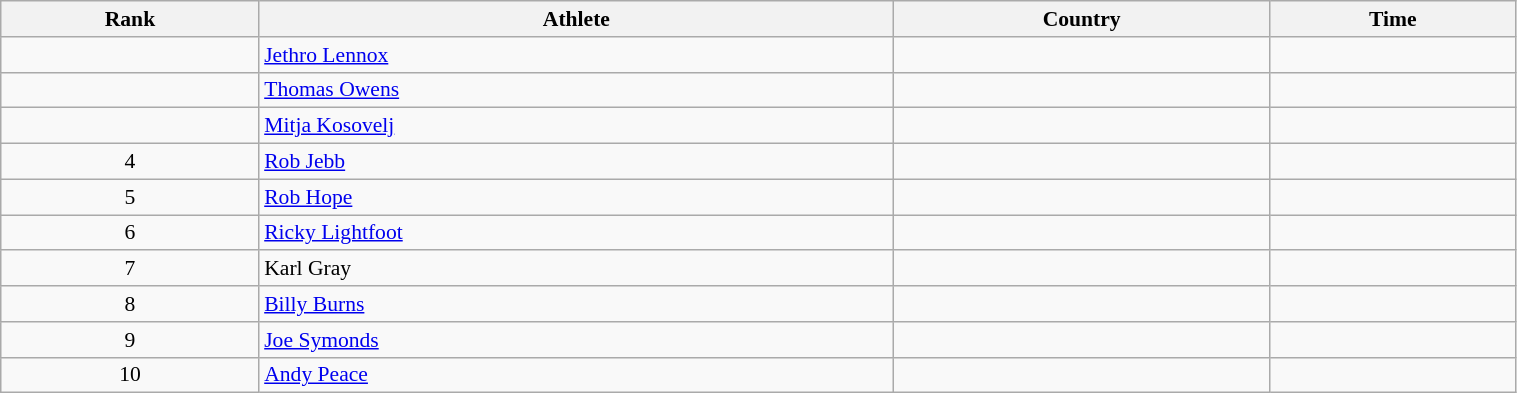<table class="wikitable" width=80% style="font-size:90%; text-align:left;">
<tr>
<th>Rank</th>
<th>Athlete</th>
<th>Country</th>
<th>Time</th>
</tr>
<tr>
<td align="center"></td>
<td><a href='#'>Jethro Lennox</a></td>
<td></td>
<td></td>
</tr>
<tr>
<td align="center"></td>
<td><a href='#'>Thomas Owens</a></td>
<td></td>
<td></td>
</tr>
<tr>
<td align="center"></td>
<td><a href='#'>Mitja Kosovelj</a></td>
<td></td>
<td></td>
</tr>
<tr>
<td align="center">4</td>
<td><a href='#'>Rob Jebb</a></td>
<td></td>
<td></td>
</tr>
<tr>
<td align="center">5</td>
<td><a href='#'>Rob Hope</a></td>
<td></td>
<td></td>
</tr>
<tr>
<td align="center">6</td>
<td><a href='#'>Ricky Lightfoot</a></td>
<td></td>
<td></td>
</tr>
<tr>
<td align="center">7</td>
<td>Karl Gray</td>
<td></td>
<td></td>
</tr>
<tr>
<td align="center">8</td>
<td><a href='#'>Billy Burns</a></td>
<td></td>
<td></td>
</tr>
<tr>
<td align="center">9</td>
<td><a href='#'>Joe Symonds</a></td>
<td></td>
<td></td>
</tr>
<tr>
<td align="center">10</td>
<td><a href='#'>Andy Peace</a></td>
<td></td>
<td></td>
</tr>
</table>
